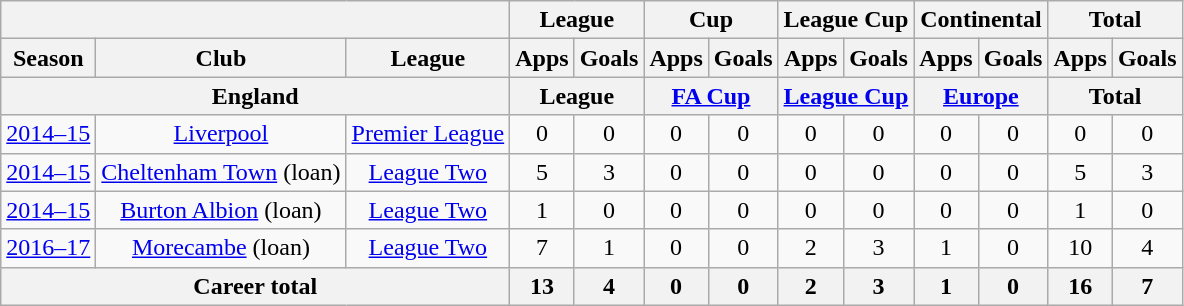<table class="wikitable" style="text-align:center">
<tr>
<th colspan="3"></th>
<th colspan="2">League</th>
<th colspan="2">Cup</th>
<th colspan="2">League Cup</th>
<th colspan="2">Continental</th>
<th colspan="2">Total</th>
</tr>
<tr>
<th>Season</th>
<th>Club</th>
<th>League</th>
<th>Apps</th>
<th>Goals</th>
<th>Apps</th>
<th>Goals</th>
<th>Apps</th>
<th>Goals</th>
<th>Apps</th>
<th>Goals</th>
<th>Apps</th>
<th>Goals</th>
</tr>
<tr>
<th colspan="3">England</th>
<th colspan="2">League</th>
<th colspan="2"><a href='#'>FA Cup</a></th>
<th colspan="2"><a href='#'>League Cup</a></th>
<th colspan="2"><a href='#'>Europe</a></th>
<th colspan="2">Total</th>
</tr>
<tr>
<td><a href='#'>2014–15</a></td>
<td><a href='#'>Liverpool</a></td>
<td><a href='#'>Premier League</a></td>
<td>0</td>
<td>0</td>
<td>0</td>
<td>0</td>
<td>0</td>
<td>0</td>
<td>0</td>
<td>0</td>
<td>0</td>
<td>0</td>
</tr>
<tr>
<td><a href='#'>2014–15</a></td>
<td><a href='#'>Cheltenham Town</a> (loan)</td>
<td><a href='#'>League Two</a></td>
<td>5</td>
<td>3</td>
<td>0</td>
<td>0</td>
<td>0</td>
<td>0</td>
<td>0</td>
<td>0</td>
<td>5</td>
<td>3</td>
</tr>
<tr>
<td><a href='#'>2014–15</a></td>
<td><a href='#'>Burton Albion</a> (loan)</td>
<td><a href='#'>League Two</a></td>
<td>1</td>
<td>0</td>
<td>0</td>
<td>0</td>
<td>0</td>
<td>0</td>
<td>0</td>
<td>0</td>
<td>1</td>
<td>0</td>
</tr>
<tr>
<td><a href='#'>2016–17</a></td>
<td><a href='#'>Morecambe</a> (loan)</td>
<td><a href='#'>League Two</a></td>
<td>7</td>
<td>1</td>
<td>0</td>
<td>0</td>
<td>2</td>
<td>3</td>
<td>1</td>
<td>0</td>
<td>10</td>
<td>4</td>
</tr>
<tr>
<th colspan=3>Career total</th>
<th>13</th>
<th>4</th>
<th>0</th>
<th>0</th>
<th>2</th>
<th>3</th>
<th>1</th>
<th>0</th>
<th>16</th>
<th>7</th>
</tr>
</table>
